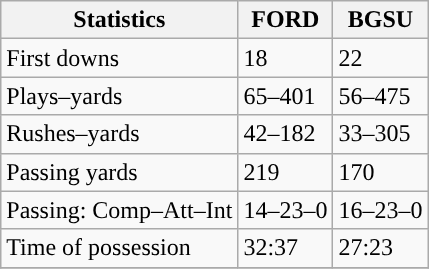<table class="wikitable" style="float: left;">
<tr>
<th>Statistics</th>
<th>FORD</th>
<th>BGSU</th>
</tr>
<tr>
<td>First downs</td>
<td>18</td>
<td>22</td>
</tr>
<tr>
<td>Plays–yards</td>
<td>65–401</td>
<td>56–475</td>
</tr>
<tr>
<td>Rushes–yards</td>
<td>42–182</td>
<td>33–305</td>
</tr>
<tr>
<td>Passing yards</td>
<td>219</td>
<td>170</td>
</tr>
<tr>
<td>Passing: Comp–Att–Int</td>
<td>14–23–0</td>
<td>16–23–0</td>
</tr>
<tr>
<td>Time of possession</td>
<td>32:37</td>
<td>27:23</td>
</tr>
<tr>
</tr>
</table>
